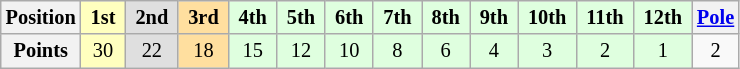<table class="wikitable" style="font-size:85%; text-align:center">
<tr>
<th>Position</th>
<td style="background:#FFFFBF"> <strong>1st</strong> </td>
<td style="background:#DFDFDF"> <strong>2nd</strong> </td>
<td style="background:#FFDF9F"> <strong>3rd</strong> </td>
<td style="background:#DFFFDF"> <strong>4th</strong> </td>
<td style="background:#DFFFDF"> <strong>5th</strong> </td>
<td style="background:#DFFFDF"> <strong>6th</strong> </td>
<td style="background:#DFFFDF"> <strong>7th</strong> </td>
<td style="background:#DFFFDF"> <strong>8th</strong> </td>
<td style="background:#DFFFDF"> <strong>9th</strong> </td>
<td style="background:#DFFFDF"> <strong>10th</strong> </td>
<td style="background:#DFFFDF"> <strong>11th</strong> </td>
<td style="background:#DFFFDF"> <strong>12th</strong> </td>
<th><a href='#'>Pole</a></th>
</tr>
<tr>
<th>Points</th>
<td style="background:#FFFFBF">30</td>
<td style="background:#DFDFDF">22</td>
<td style="background:#FFDF9F">18</td>
<td style="background:#DFFFDF">15</td>
<td style="background:#DFFFDF">12</td>
<td style="background:#DFFFDF">10</td>
<td style="background:#DFFFDF">8</td>
<td style="background:#DFFFDF">6</td>
<td style="background:#DFFFDF">4</td>
<td style="background:#DFFFDF">3</td>
<td style="background:#DFFFDF">2</td>
<td style="background:#DFFFDF">1</td>
<td>2</td>
</tr>
</table>
